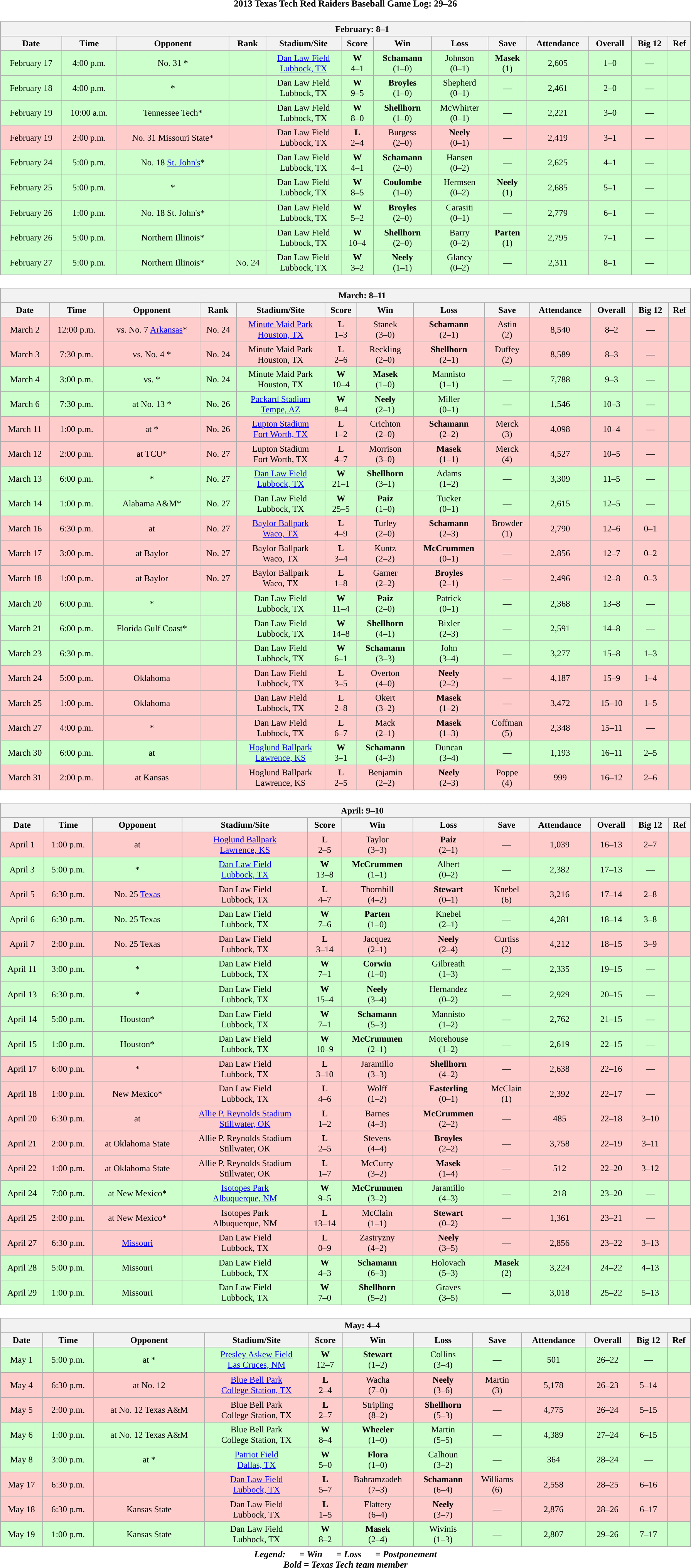<table class="toccolours" width=95% style="margin:1.5em auto; text-align:center;">
<tr>
<th colspan=2>2013 Texas Tech Red Raiders Baseball Game Log: 29–26</th>
</tr>
<tr>
<td><br><table class="wikitable collapsible collapsed" style="margin:auto; font-size:95%; width:100%">
<tr>
<th colspan=13 style="padding-left:4em;">February: 8–1</th>
</tr>
<tr>
<th>Date</th>
<th>Time</th>
<th>Opponent</th>
<th>Rank</th>
<th>Stadium/Site</th>
<th>Score</th>
<th>Win</th>
<th>Loss</th>
<th>Save</th>
<th>Attendance</th>
<th>Overall</th>
<th>Big 12</th>
<th>Ref</th>
</tr>
<tr style="background:#cfc">
<td>February 17</td>
<td>4:00 p.m.</td>
<td>No. 31 *<br></td>
<td></td>
<td><a href='#'>Dan Law Field</a><br><a href='#'>Lubbock, TX</a></td>
<td><strong>W</strong><br>4–1</td>
<td><strong>Schamann</strong><br>(1–0)</td>
<td>Johnson<br>(0–1)</td>
<td><strong>Masek</strong><br>(1)</td>
<td>2,605</td>
<td>1–0</td>
<td>—</td>
<td></td>
</tr>
<tr style="background:#cfc">
<td>February 18</td>
<td>4:00 p.m.</td>
<td>*<br></td>
<td></td>
<td>Dan Law Field<br>Lubbock, TX</td>
<td><strong>W</strong><br>9–5</td>
<td><strong>Broyles</strong><br>(1–0)</td>
<td>Shepherd<br>(0–1)</td>
<td>—</td>
<td>2,461</td>
<td>2–0</td>
<td>—</td>
<td></td>
</tr>
<tr style="background:#cfc">
<td>February 19</td>
<td>10:00 a.m.</td>
<td>Tennessee Tech*<br></td>
<td></td>
<td>Dan Law Field<br>Lubbock, TX</td>
<td><strong>W</strong><br>8–0</td>
<td><strong>Shellhorn</strong><br>(1–0)</td>
<td>McWhirter<br>(0–1)</td>
<td>—</td>
<td>2,221</td>
<td>3–0</td>
<td>—</td>
<td></td>
</tr>
<tr style="background:#fcc">
<td>February 19</td>
<td>2:00 p.m.</td>
<td>No. 31 Missouri State*<br></td>
<td></td>
<td>Dan Law Field<br>Lubbock, TX</td>
<td><strong>L</strong><br>2–4</td>
<td>Burgess<br>(2–0)</td>
<td><strong>Neely</strong><br>(0–1)</td>
<td>—</td>
<td>2,419</td>
<td>3–1</td>
<td>—</td>
<td></td>
</tr>
<tr style="background:#cfc">
<td>February 24</td>
<td>5:00 p.m.</td>
<td>No. 18 <a href='#'>St. John's</a>*<br></td>
<td></td>
<td>Dan Law Field<br>Lubbock, TX</td>
<td><strong>W</strong><br>4–1</td>
<td><strong>Schamann</strong><br>(2–0)</td>
<td>Hansen<br>(0–2)</td>
<td>—</td>
<td>2,625</td>
<td>4–1</td>
<td>—</td>
<td></td>
</tr>
<tr style="background:#cfc">
<td>February 25</td>
<td>5:00 p.m.</td>
<td>*<br></td>
<td></td>
<td>Dan Law Field<br>Lubbock, TX</td>
<td><strong>W</strong><br>8–5</td>
<td><strong>Coulombe</strong><br>(1–0)</td>
<td>Hermsen<br>(0–2)</td>
<td><strong>Neely</strong><br>(1)</td>
<td>2,685</td>
<td>5–1</td>
<td>—</td>
<td></td>
</tr>
<tr style="background:#cfc">
<td>February 26</td>
<td>1:00 p.m.</td>
<td>No. 18 St. John's*<br></td>
<td></td>
<td>Dan Law Field<br>Lubbock, TX</td>
<td><strong>W</strong><br>5–2</td>
<td><strong>Broyles</strong><br>(2–0)</td>
<td>Carasiti<br>(0–1)</td>
<td>—</td>
<td>2,779</td>
<td>6–1</td>
<td>—</td>
<td></td>
</tr>
<tr style="background:#cfc">
<td>February 26</td>
<td>5:00 p.m.</td>
<td>Northern Illinois*<br></td>
<td></td>
<td>Dan Law Field<br>Lubbock, TX</td>
<td><strong>W</strong><br>10–4</td>
<td><strong>Shellhorn</strong><br>(2–0)</td>
<td>Barry<br>(0–2)</td>
<td><strong>Parten</strong><br>(1)</td>
<td>2,795</td>
<td>7–1</td>
<td>—</td>
<td></td>
</tr>
<tr style="background:#cfc">
<td>February 27</td>
<td>5:00 p.m.</td>
<td>Northern Illinois*<br></td>
<td>No. 24</td>
<td>Dan Law Field<br>Lubbock, TX</td>
<td><strong>W</strong><br>3–2</td>
<td><strong>Neely</strong><br>(1–1)</td>
<td>Glancy<br>(0–2)</td>
<td>—</td>
<td>2,311</td>
<td>8–1</td>
<td>—</td>
<td></td>
</tr>
</table>
</td>
</tr>
<tr>
<td><br><table class="wikitable collapsible collapsed" style="margin:auto; font-size:95%; width:100%">
<tr>
<th colspan=13 style="padding-left:4em;">March: 8–11</th>
</tr>
<tr>
<th>Date</th>
<th>Time</th>
<th>Opponent</th>
<th>Rank</th>
<th>Stadium/Site</th>
<th>Score</th>
<th>Win</th>
<th>Loss</th>
<th>Save</th>
<th>Attendance</th>
<th>Overall</th>
<th>Big 12</th>
<th>Ref</th>
</tr>
<tr style="background:#fcc">
<td>March 2</td>
<td>12:00 p.m.</td>
<td>vs. No. 7 <a href='#'>Arkansas</a>*<br></td>
<td>No. 24</td>
<td><a href='#'>Minute Maid Park</a><br><a href='#'>Houston, TX</a></td>
<td><strong>L</strong><br>1–3</td>
<td>Stanek<br>(3–0)</td>
<td><strong>Schamann</strong><br>(2–1)</td>
<td>Astin<br>(2)</td>
<td>8,540</td>
<td>8–2</td>
<td>—</td>
<td></td>
</tr>
<tr style="background:#fcc">
<td>March 3</td>
<td>7:30 p.m.</td>
<td>vs. No. 4 *<br></td>
<td>No. 24</td>
<td>Minute Maid Park<br>Houston, TX</td>
<td><strong>L</strong><br>2–6</td>
<td>Reckling<br>(2–0)</td>
<td><strong>Shellhorn</strong><br>(2–1)</td>
<td>Duffey<br>(2)</td>
<td>8,589</td>
<td>8–3</td>
<td>—</td>
<td></td>
</tr>
<tr style="background:#cfc">
<td>March 4</td>
<td>3:00 p.m.</td>
<td>vs. *<br></td>
<td>No. 24</td>
<td>Minute Maid Park<br>Houston, TX</td>
<td><strong>W</strong><br>10–4</td>
<td><strong>Masek</strong><br>(1–0)</td>
<td>Mannisto<br>(1–1)</td>
<td>—</td>
<td>7,788</td>
<td>9–3</td>
<td>—</td>
<td></td>
</tr>
<tr style="background:#cfc">
<td>March 6</td>
<td>7:30 p.m.</td>
<td>at No. 13 *</td>
<td>No. 26</td>
<td><a href='#'>Packard Stadium</a><br><a href='#'>Tempe, AZ</a></td>
<td><strong>W</strong><br>8–4</td>
<td><strong>Neely</strong><br>(2–1)</td>
<td>Miller<br>(0–1)</td>
<td>—</td>
<td>1,546</td>
<td>10–3</td>
<td>—</td>
<td></td>
</tr>
<tr style="background:#fcc">
<td>March 11</td>
<td>1:00 p.m.</td>
<td>at *</td>
<td>No. 26</td>
<td><a href='#'>Lupton Stadium</a><br><a href='#'>Fort Worth, TX</a></td>
<td><strong>L</strong><br>1–2</td>
<td>Crichton<br>(2–0)</td>
<td><strong>Schamann</strong><br>(2–2)</td>
<td>Merck<br>(3)</td>
<td>4,098</td>
<td>10–4</td>
<td>—</td>
<td></td>
</tr>
<tr style="background:#fcc">
<td>March 12</td>
<td>2:00 p.m.</td>
<td>at TCU*</td>
<td>No. 27</td>
<td>Lupton Stadium<br>Fort Worth, TX</td>
<td><strong>L</strong><br>4–7</td>
<td>Morrison<br>(3–0)</td>
<td><strong>Masek</strong><br>(1–1)</td>
<td>Merck<br>(4)</td>
<td>4,527</td>
<td>10–5</td>
<td>—</td>
<td></td>
</tr>
<tr style="background:#cfc">
<td>March 13</td>
<td>6:00 p.m.</td>
<td>*</td>
<td>No. 27</td>
<td><a href='#'>Dan Law Field</a><br><a href='#'>Lubbock, TX</a></td>
<td><strong>W</strong><br>21–1</td>
<td><strong>Shellhorn</strong><br>(3–1)</td>
<td>Adams<br>(1–2)</td>
<td>—</td>
<td>3,309</td>
<td>11–5</td>
<td>—</td>
<td></td>
</tr>
<tr style="background:#cfc">
<td>March 14</td>
<td>1:00 p.m.</td>
<td>Alabama A&M*</td>
<td>No. 27</td>
<td>Dan Law Field<br>Lubbock, TX</td>
<td><strong>W</strong><br>25–5</td>
<td><strong>Paiz</strong><br>(1–0)</td>
<td>Tucker<br>(0–1)</td>
<td>—</td>
<td>2,615</td>
<td>12–5</td>
<td>—</td>
<td></td>
</tr>
<tr style="background:#fcc">
<td>March 16</td>
<td>6:30 p.m.</td>
<td>at </td>
<td>No. 27</td>
<td><a href='#'>Baylor Ballpark</a><br><a href='#'>Waco, TX</a></td>
<td><strong>L</strong><br>4–9</td>
<td>Turley<br>(2–0)</td>
<td><strong>Schamann</strong><br>(2–3)</td>
<td>Browder<br>(1)</td>
<td>2,790</td>
<td>12–6</td>
<td>0–1</td>
<td></td>
</tr>
<tr style="background:#fcc">
<td>March 17</td>
<td>3:00 p.m.</td>
<td>at Baylor</td>
<td>No. 27</td>
<td>Baylor Ballpark<br>Waco, TX</td>
<td><strong>L</strong><br>3–4</td>
<td>Kuntz<br>(2–2)</td>
<td><strong>McCrummen</strong><br>(0–1)</td>
<td>—</td>
<td>2,856</td>
<td>12–7</td>
<td>0–2</td>
<td></td>
</tr>
<tr style="background:#fcc">
<td>March 18</td>
<td>1:00 p.m.</td>
<td>at Baylor</td>
<td>No. 27</td>
<td>Baylor Ballpark<br>Waco, TX</td>
<td><strong>L</strong><br>1–8</td>
<td>Garner<br>(2–2)</td>
<td><strong>Broyles</strong><br>(2–1)</td>
<td>—</td>
<td>2,496</td>
<td>12–8</td>
<td>0–3</td>
<td></td>
</tr>
<tr style="background:#cfc">
<td>March 20</td>
<td>6:00 p.m.</td>
<td>*</td>
<td></td>
<td>Dan Law Field<br>Lubbock, TX</td>
<td><strong>W</strong><br>11–4</td>
<td><strong>Paiz</strong><br>(2–0)</td>
<td>Patrick<br>(0–1)</td>
<td>—</td>
<td>2,368</td>
<td>13–8</td>
<td>—</td>
<td></td>
</tr>
<tr style="background:#cfc">
<td>March 21</td>
<td>6:00 p.m.</td>
<td>Florida Gulf Coast*</td>
<td></td>
<td>Dan Law Field<br>Lubbock, TX</td>
<td><strong>W</strong><br>14–8</td>
<td><strong>Shellhorn</strong><br>(4–1)</td>
<td>Bixler<br>(2–3)</td>
<td>—</td>
<td>2,591</td>
<td>14–8</td>
<td>—</td>
<td></td>
</tr>
<tr style="background:#cfc">
<td>March 23</td>
<td>6:30 p.m.</td>
<td></td>
<td></td>
<td>Dan Law Field<br>Lubbock, TX</td>
<td><strong>W</strong><br>6–1</td>
<td><strong>Schamann</strong><br>(3–3)</td>
<td>John<br>(3–4)</td>
<td>—</td>
<td>3,277</td>
<td>15–8</td>
<td>1–3</td>
<td></td>
</tr>
<tr style="background:#fcc">
<td>March 24</td>
<td>5:00 p.m.</td>
<td>Oklahoma</td>
<td></td>
<td>Dan Law Field<br>Lubbock, TX</td>
<td><strong>L</strong><br>3–5</td>
<td>Overton<br>(4–0)</td>
<td><strong>Neely</strong><br>(2–2)</td>
<td>—</td>
<td>4,187</td>
<td>15–9</td>
<td>1–4</td>
<td></td>
</tr>
<tr style="background:#fcc">
<td>March 25</td>
<td>1:00 p.m.</td>
<td>Oklahoma</td>
<td></td>
<td>Dan Law Field<br>Lubbock, TX</td>
<td><strong>L</strong><br>2–8</td>
<td>Okert<br>(3–2)</td>
<td><strong>Masek</strong><br>(1–2)</td>
<td>—</td>
<td>3,472</td>
<td>15–10</td>
<td>1–5</td>
<td></td>
</tr>
<tr style="background:#fcc">
<td>March 27</td>
<td>4:00 p.m.</td>
<td>*</td>
<td></td>
<td>Dan Law Field<br>Lubbock, TX</td>
<td><strong>L</strong><br>6–7</td>
<td>Mack<br>(2–1)</td>
<td><strong>Masek</strong><br>(1–3)</td>
<td>Coffman<br>(5)</td>
<td>2,348</td>
<td>15–11</td>
<td>—</td>
<td></td>
</tr>
<tr style="background:#cfc">
<td>March 30</td>
<td>6:00 p.m.</td>
<td>at </td>
<td></td>
<td><a href='#'>Hoglund Ballpark</a><br><a href='#'>Lawrence, KS</a></td>
<td><strong>W</strong><br>3–1</td>
<td><strong>Schamann</strong><br>(4–3)</td>
<td>Duncan<br>(3–4)</td>
<td>—</td>
<td>1,193</td>
<td>16–11</td>
<td>2–5</td>
<td></td>
</tr>
<tr style="background:#fcc">
<td>March 31</td>
<td>2:00 p.m.</td>
<td>at Kansas</td>
<td></td>
<td>Hoglund Ballpark<br>Lawrence, KS</td>
<td><strong>L</strong><br>2–5</td>
<td>Benjamin<br>(2–2)</td>
<td><strong>Neely</strong><br>(2–3)</td>
<td>Poppe<br>(4)</td>
<td>999</td>
<td>16–12</td>
<td>2–6</td>
<td></td>
</tr>
</table>
</td>
</tr>
<tr>
<td><br><table class="wikitable collapsible collapsed" style="margin:auto; font-size:95%; width:100%">
<tr>
<th colspan=13 style="padding-left:4em;">April: 9–10</th>
</tr>
<tr>
<th>Date</th>
<th>Time</th>
<th>Opponent</th>
<th>Stadium/Site</th>
<th>Score</th>
<th>Win</th>
<th>Loss</th>
<th>Save</th>
<th>Attendance</th>
<th>Overall</th>
<th>Big 12</th>
<th>Ref</th>
</tr>
<tr style="background:#fcc">
<td>April 1</td>
<td>1:00 p.m.</td>
<td>at </td>
<td><a href='#'>Hoglund Ballpark</a><br><a href='#'>Lawrence, KS</a></td>
<td><strong>L</strong><br>2–5</td>
<td>Taylor<br>(3–3)</td>
<td><strong>Paiz</strong><br>(2–1)</td>
<td>—</td>
<td>1,039</td>
<td>16–13</td>
<td>2–7</td>
<td></td>
</tr>
<tr style="background:#cfc">
<td>April 3</td>
<td>5:00 p.m.</td>
<td>*</td>
<td><a href='#'>Dan Law Field</a><br><a href='#'>Lubbock, TX</a></td>
<td><strong>W</strong><br>13–8</td>
<td><strong>McCrummen</strong><br>(1–1)</td>
<td>Albert<br>(0–2)</td>
<td>—</td>
<td>2,382</td>
<td>17–13</td>
<td>—</td>
<td></td>
</tr>
<tr style="background:#fcc">
<td>April 5</td>
<td>6:30 p.m.</td>
<td>No. 25 <a href='#'>Texas</a></td>
<td>Dan Law Field<br>Lubbock, TX</td>
<td><strong>L</strong><br>4–7</td>
<td>Thornhill<br>(4–2)</td>
<td><strong>Stewart</strong><br>(0–1)</td>
<td>Knebel<br>(6)</td>
<td>3,216</td>
<td>17–14</td>
<td>2–8</td>
<td></td>
</tr>
<tr style="background:#cfc">
<td>April 6</td>
<td>6:30 p.m.</td>
<td>No. 25 Texas</td>
<td>Dan Law Field<br>Lubbock, TX</td>
<td><strong>W</strong><br>7–6 </td>
<td><strong>Parten</strong><br>(1–0)</td>
<td>Knebel<br>(2–1)</td>
<td>—</td>
<td>4,281</td>
<td>18–14</td>
<td>3–8</td>
<td></td>
</tr>
<tr style="background:#fcc">
<td>April 7</td>
<td>2:00 p.m.</td>
<td>No. 25 Texas</td>
<td>Dan Law Field<br>Lubbock, TX</td>
<td><strong>L</strong><br>3–14</td>
<td>Jacquez<br>(2–1)</td>
<td><strong>Neely</strong><br>(2–4)</td>
<td>Curtiss<br>(2)</td>
<td>4,212</td>
<td>18–15</td>
<td>3–9</td>
<td></td>
</tr>
<tr style="background:#cfc">
<td>April 11</td>
<td>3:00 p.m.</td>
<td>*</td>
<td>Dan Law Field<br>Lubbock, TX</td>
<td><strong>W</strong><br>7–1</td>
<td><strong>Corwin</strong><br>(1–0)</td>
<td>Gilbreath<br>(1–3)</td>
<td>—</td>
<td>2,335</td>
<td>19–15</td>
<td>—</td>
<td></td>
</tr>
<tr style="background:#cfc">
<td>April 13</td>
<td>6:30 p.m.</td>
<td>*</td>
<td>Dan Law Field<br>Lubbock, TX</td>
<td><strong>W</strong><br>15–4</td>
<td><strong>Neely</strong><br>(3–4)</td>
<td>Hernandez<br>(0–2)</td>
<td>—</td>
<td>2,929</td>
<td>20–15</td>
<td>—</td>
<td></td>
</tr>
<tr style="background:#cfc">
<td>April 14</td>
<td>5:00 p.m.</td>
<td>Houston*</td>
<td>Dan Law Field<br>Lubbock, TX</td>
<td><strong>W</strong><br>7–1</td>
<td><strong>Schamann</strong><br>(5–3)</td>
<td>Mannisto<br>(1–2)</td>
<td>—</td>
<td>2,762</td>
<td>21–15</td>
<td>—</td>
<td></td>
</tr>
<tr style="background:#cfc">
<td>April 15</td>
<td>1:00 p.m.</td>
<td>Houston*</td>
<td>Dan Law Field<br>Lubbock, TX</td>
<td><strong>W</strong><br>10–9 </td>
<td><strong>McCrummen</strong><br>(2–1)</td>
<td>Morehouse<br>(1–2)</td>
<td>—</td>
<td>2,619</td>
<td>22–15</td>
<td>—</td>
<td></td>
</tr>
<tr style="background:#fcc">
<td>April 17</td>
<td>6:00 p.m.</td>
<td>*</td>
<td>Dan Law Field<br>Lubbock, TX</td>
<td><strong>L</strong><br>3–10</td>
<td>Jaramillo<br>(3–3)</td>
<td><strong>Shellhorn</strong><br>(4–2)</td>
<td>—</td>
<td>2,638</td>
<td>22–16</td>
<td>—</td>
<td></td>
</tr>
<tr style="background:#fcc">
<td>April 18</td>
<td>1:00 p.m.</td>
<td>New Mexico*</td>
<td>Dan Law Field<br>Lubbock, TX</td>
<td><strong>L</strong><br>4–6</td>
<td>Wolff<br>(1–2)</td>
<td><strong>Easterling</strong><br>(0–1)</td>
<td>McClain<br>(1)</td>
<td>2,392</td>
<td>22–17</td>
<td>—</td>
<td></td>
</tr>
<tr style="background:#fcc">
<td>April 20</td>
<td>6:30 p.m.</td>
<td>at </td>
<td><a href='#'>Allie P. Reynolds Stadium</a><br><a href='#'>Stillwater, OK</a></td>
<td><strong>L</strong><br>1–2</td>
<td>Barnes<br>(4–3)</td>
<td><strong>McCrummen</strong><br>(2–2)</td>
<td>—</td>
<td>485</td>
<td>22–18</td>
<td>3–10</td>
<td></td>
</tr>
<tr style="background:#fcc">
<td>April 21</td>
<td>2:00 p.m.</td>
<td>at Oklahoma State</td>
<td>Allie P. Reynolds Stadium<br>Stillwater, OK</td>
<td><strong>L</strong><br>2–5</td>
<td>Stevens<br>(4–4)</td>
<td><strong>Broyles</strong><br>(2–2)</td>
<td>—</td>
<td>3,758</td>
<td>22–19</td>
<td>3–11</td>
<td></td>
</tr>
<tr style="background:#fcc">
<td>April 22</td>
<td>1:00 p.m.</td>
<td>at Oklahoma State</td>
<td>Allie P. Reynolds Stadium<br>Stillwater, OK</td>
<td><strong>L</strong><br>1–7</td>
<td>McCurry<br>(3–2)</td>
<td><strong>Masek</strong><br>(1–4)</td>
<td>—</td>
<td>512</td>
<td>22–20</td>
<td>3–12</td>
<td></td>
</tr>
<tr style="background:#cfc">
<td>April 24</td>
<td>7:00 p.m.</td>
<td>at New Mexico*</td>
<td><a href='#'>Isotopes Park</a><br><a href='#'>Albuquerque, NM</a></td>
<td><strong>W</strong><br>9–5</td>
<td><strong>McCrummen</strong><br>(3–2)</td>
<td>Jaramillo<br>(4–3)</td>
<td>—</td>
<td>218</td>
<td>23–20</td>
<td>—</td>
<td></td>
</tr>
<tr style="background:#fcc">
<td>April 25</td>
<td>2:00 p.m.</td>
<td>at New Mexico*</td>
<td>Isotopes Park<br>Albuquerque, NM</td>
<td><strong>L</strong><br>13–14</td>
<td>McClain<br>(1–1)</td>
<td><strong>Stewart</strong><br>(0–2)</td>
<td>—</td>
<td>1,361</td>
<td>23–21</td>
<td>—</td>
<td></td>
</tr>
<tr style="background:#fcc">
<td>April 27</td>
<td>6:30 p.m.</td>
<td><a href='#'>Missouri</a></td>
<td>Dan Law Field<br>Lubbock, TX</td>
<td><strong>L</strong><br>0–9</td>
<td>Zastryzny<br>(4–2)</td>
<td><strong>Neely</strong><br>(3–5)</td>
<td>—</td>
<td>2,856</td>
<td>23–22</td>
<td>3–13</td>
<td></td>
</tr>
<tr style="background:#cfc">
<td>April 28</td>
<td>5:00 p.m.</td>
<td>Missouri</td>
<td>Dan Law Field<br>Lubbock, TX</td>
<td><strong>W</strong><br>4–3</td>
<td><strong>Schamann</strong><br>(6–3)</td>
<td>Holovach<br>(5–3)</td>
<td><strong>Masek</strong><br>(2)</td>
<td>3,224</td>
<td>24–22</td>
<td>4–13</td>
<td></td>
</tr>
<tr style="background:#cfc">
<td>April 29</td>
<td>1:00 p.m.</td>
<td>Missouri</td>
<td>Dan Law Field<br>Lubbock, TX</td>
<td><strong>W</strong><br>7–0</td>
<td><strong>Shellhorn</strong><br>(5–2)</td>
<td>Graves<br>(3–5)</td>
<td>—</td>
<td>3,018</td>
<td>25–22</td>
<td>5–13</td>
<td></td>
</tr>
</table>
</td>
</tr>
<tr>
<td><br><table class="wikitable collapsible" style="margin:auto; font-size:95%; width:100%">
<tr>
<th colspan=13 style="padding-left:4em;">May: 4–4</th>
</tr>
<tr>
<th>Date</th>
<th>Time</th>
<th>Opponent</th>
<th>Stadium/Site</th>
<th>Score</th>
<th>Win</th>
<th>Loss</th>
<th>Save</th>
<th>Attendance</th>
<th>Overall</th>
<th>Big 12</th>
<th>Ref</th>
</tr>
<tr style="background:#cfc">
<td>May 1</td>
<td>5:00 p.m.</td>
<td>at *</td>
<td><a href='#'>Presley Askew Field</a><br><a href='#'>Las Cruces, NM</a></td>
<td><strong>W</strong><br>12–7</td>
<td><strong>Stewart</strong><br>(1–2)</td>
<td>Collins<br>(3–4)</td>
<td>—</td>
<td>501</td>
<td>26–22</td>
<td>—</td>
<td></td>
</tr>
<tr style="background:#fcc">
<td>May 4</td>
<td>6:30 p.m.</td>
<td>at No. 12 </td>
<td><a href='#'>Blue Bell Park</a><br><a href='#'>College Station, TX</a></td>
<td><strong>L</strong><br>2–4</td>
<td>Wacha<br>(7–0)</td>
<td><strong>Neely</strong><br>(3–6)</td>
<td>Martin<br>(3)</td>
<td>5,178</td>
<td>26–23</td>
<td>5–14</td>
<td></td>
</tr>
<tr style="background:#fcc">
<td>May 5</td>
<td>2:00 p.m.</td>
<td>at No. 12 Texas A&M</td>
<td>Blue Bell Park<br>College Station, TX</td>
<td><strong>L</strong><br>2–7</td>
<td>Stripling<br>(8–2)</td>
<td><strong>Shellhorn</strong><br>(5–3)</td>
<td>—</td>
<td>4,775</td>
<td>26–24</td>
<td>5–15</td>
<td></td>
</tr>
<tr style="background:#cfc">
<td>May 6</td>
<td>1:00 p.m.</td>
<td>at No. 12 Texas A&M</td>
<td>Blue Bell Park<br>College Station, TX</td>
<td><strong>W</strong><br>8–4 </td>
<td><strong>Wheeler</strong><br>(1–0)</td>
<td>Martin<br>(5–5)</td>
<td>—</td>
<td>4,389</td>
<td>27–24</td>
<td>6–15</td>
<td></td>
</tr>
<tr style="background:#cfc">
<td>May 8</td>
<td>3:00 p.m.</td>
<td>at *</td>
<td><a href='#'>Patriot Field</a><br><a href='#'>Dallas, TX</a></td>
<td><strong>W</strong><br>5–0</td>
<td><strong>Flora</strong><br>(1–0)</td>
<td>Calhoun<br>(3–2)</td>
<td>—</td>
<td>364</td>
<td>28–24</td>
<td>—</td>
<td></td>
</tr>
<tr style="background:#fcc">
<td>May 17</td>
<td>6:30 p.m.</td>
<td></td>
<td><a href='#'>Dan Law Field</a><br><a href='#'>Lubbock, TX</a></td>
<td><strong>L</strong><br>5–7</td>
<td>Bahramzadeh<br>(7–3)</td>
<td><strong>Schamann</strong><br>(6–4)</td>
<td>Williams<br>(6)</td>
<td>2,558</td>
<td>28–25</td>
<td>6–16</td>
<td></td>
</tr>
<tr style="background:#fcc">
<td>May 18</td>
<td>6:30 p.m.</td>
<td>Kansas State</td>
<td>Dan Law Field<br>Lubbock, TX</td>
<td><strong>L</strong><br>1–5</td>
<td>Flattery<br>(6–4)</td>
<td><strong>Neely</strong><br>(3–7)</td>
<td>—</td>
<td>2,876</td>
<td>28–26</td>
<td>6–17</td>
<td></td>
</tr>
<tr style="background:#cfc">
<td>May 19</td>
<td>1:00 p.m.</td>
<td>Kansas State</td>
<td>Dan Law Field<br>Lubbock, TX</td>
<td><strong>W</strong><br>8–2</td>
<td><strong>Masek</strong><br>(2–4)</td>
<td>Wivinis<br>(1–3)</td>
<td>—</td>
<td>2,807</td>
<td>29–26</td>
<td>7–17</td>
<td></td>
</tr>
</table>
</td>
</tr>
<tr>
<th colspan=13><em>Legend:       = Win       = Loss       = Postponement<br>Bold = Texas Tech team member</em></th>
</tr>
</table>
